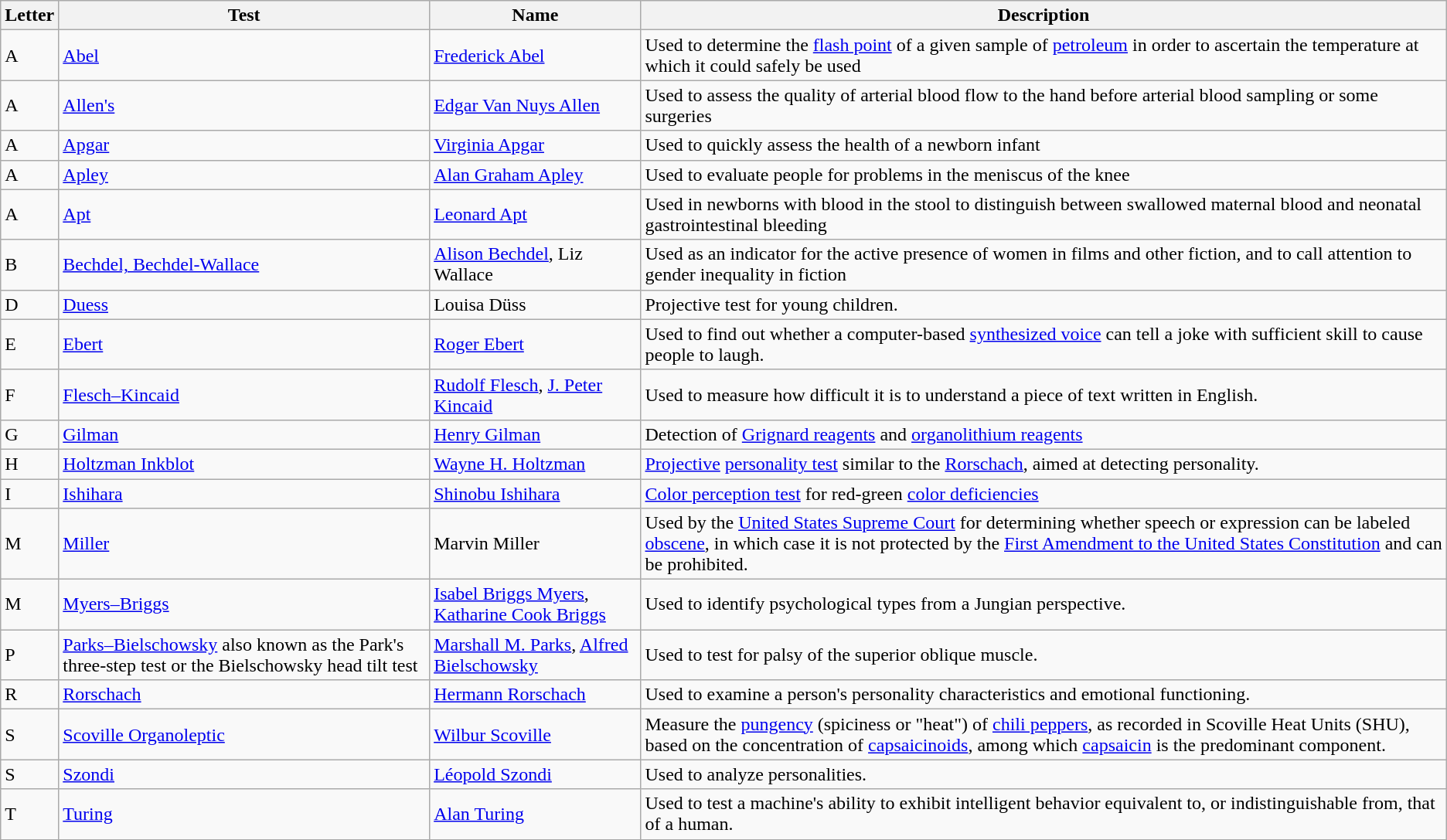<table class="wikitable sortable">
<tr>
<th>Letter</th>
<th>Test</th>
<th>Name</th>
<th>Description</th>
</tr>
<tr>
<td>A</td>
<td><a href='#'>Abel</a></td>
<td><a href='#'>Frederick Abel</a></td>
<td>Used to determine the <a href='#'>flash point</a> of a given sample of <a href='#'>petroleum</a> in order to ascertain the temperature at which it could safely be used</td>
</tr>
<tr>
<td>A</td>
<td><a href='#'>Allen's</a></td>
<td><a href='#'>Edgar Van Nuys Allen</a></td>
<td>Used to assess the quality of arterial blood flow to the hand before arterial blood sampling or some surgeries</td>
</tr>
<tr>
<td>A</td>
<td><a href='#'>Apgar</a></td>
<td><a href='#'>Virginia Apgar</a></td>
<td>Used to quickly assess the health of a newborn infant</td>
</tr>
<tr>
<td>A</td>
<td><a href='#'>Apley</a></td>
<td><a href='#'>Alan Graham Apley</a></td>
<td>Used to evaluate people for problems in the meniscus of the knee</td>
</tr>
<tr>
<td>A</td>
<td><a href='#'>Apt</a></td>
<td><a href='#'>Leonard Apt</a></td>
<td>Used in newborns with blood in the stool to distinguish between swallowed maternal blood and neonatal gastrointestinal bleeding</td>
</tr>
<tr>
<td>B</td>
<td><a href='#'>Bechdel, Bechdel-Wallace</a></td>
<td><a href='#'>Alison Bechdel</a>, Liz Wallace</td>
<td>Used as an indicator for the active presence of women in films and other fiction, and to call attention to gender inequality in fiction</td>
</tr>
<tr>
<td>D</td>
<td><a href='#'>Duess</a></td>
<td>Louisa Düss</td>
<td>Projective test for young children.</td>
</tr>
<tr>
<td>E</td>
<td><a href='#'>Ebert</a></td>
<td><a href='#'>Roger Ebert</a></td>
<td>Used to find out whether a computer-based <a href='#'>synthesized voice</a> can tell a joke with sufficient skill to cause people to laugh.</td>
</tr>
<tr>
<td>F</td>
<td><a href='#'>Flesch–Kincaid</a></td>
<td><a href='#'>Rudolf Flesch</a>, <a href='#'>J. Peter Kincaid</a></td>
<td>Used to measure how difficult it is to understand a piece of text written in English.</td>
</tr>
<tr>
<td>G</td>
<td><a href='#'>Gilman</a></td>
<td><a href='#'>Henry Gilman</a></td>
<td>Detection of <a href='#'>Grignard reagents</a> and <a href='#'>organolithium reagents</a></td>
</tr>
<tr>
<td>H</td>
<td><a href='#'>Holtzman Inkblot</a></td>
<td><a href='#'>Wayne H. Holtzman</a></td>
<td><a href='#'>Projective</a> <a href='#'>personality test</a> similar to the <a href='#'>Rorschach</a>, aimed at detecting personality.</td>
</tr>
<tr>
<td>I</td>
<td><a href='#'>Ishihara</a></td>
<td><a href='#'>Shinobu Ishihara</a></td>
<td><a href='#'>Color perception test</a> for red-green <a href='#'>color deficiencies</a></td>
</tr>
<tr>
<td>M</td>
<td><a href='#'>Miller</a></td>
<td>Marvin Miller</td>
<td>Used by the <a href='#'>United States Supreme Court</a> for determining whether speech or expression can be labeled <a href='#'>obscene</a>, in which case it is not protected by the <a href='#'>First Amendment to the United States Constitution</a> and can be prohibited.</td>
</tr>
<tr>
<td>M</td>
<td><a href='#'>Myers–Briggs</a></td>
<td><a href='#'>Isabel Briggs Myers</a>, <a href='#'>Katharine Cook Briggs</a></td>
<td>Used to identify psychological types from a Jungian perspective.</td>
</tr>
<tr>
<td>P</td>
<td><a href='#'>Parks–Bielschowsky</a> also known as the Park's three-step test or the Bielschowsky head tilt test</td>
<td><a href='#'>Marshall M. Parks</a>, <a href='#'>Alfred Bielschowsky</a></td>
<td>Used to test for palsy of the superior oblique muscle.</td>
</tr>
<tr>
<td>R</td>
<td><a href='#'>Rorschach</a></td>
<td><a href='#'>Hermann Rorschach</a></td>
<td>Used to examine a person's personality characteristics and emotional functioning.</td>
</tr>
<tr>
<td>S</td>
<td><a href='#'>Scoville Organoleptic</a></td>
<td><a href='#'>Wilbur Scoville</a></td>
<td>Measure the <a href='#'>pungency</a> (spiciness or "heat") of <a href='#'>chili peppers</a>, as recorded in Scoville Heat Units (SHU), based on the concentration of <a href='#'>capsaicinoids</a>, among which <a href='#'>capsaicin</a> is the predominant component.</td>
</tr>
<tr>
<td>S</td>
<td><a href='#'>Szondi</a></td>
<td><a href='#'>Léopold Szondi</a></td>
<td>Used to analyze personalities.</td>
</tr>
<tr>
<td>T</td>
<td><a href='#'>Turing</a></td>
<td><a href='#'>Alan Turing</a></td>
<td>Used to test a machine's ability to exhibit intelligent behavior equivalent to, or indistinguishable from, that of a human.</td>
</tr>
<tr>
</tr>
</table>
